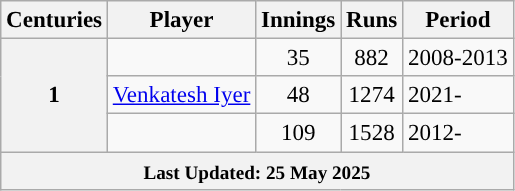<table class="wikitable" style="text-align:left;font-size:96%;">
<tr>
<th>Centuries</th>
<th>Player</th>
<th>Innings</th>
<th>Runs</th>
<th>Period</th>
</tr>
<tr>
<th scope=row style=text-align:center; rowspan=3>1</th>
<td></td>
<td align=center>35</td>
<td align=center>882</td>
<td>2008-2013</td>
</tr>
<tr>
<td><a href='#'>Venkatesh Iyer</a></td>
<td align=center>48</td>
<td align=center>1274</td>
<td>2021-</td>
</tr>
<tr>
<td></td>
<td align=center>109</td>
<td align=center>1528</td>
<td>2012-</td>
</tr>
<tr class=sortbottom>
<th colspan=6><small>Last Updated: 25 May 2025</small></th>
</tr>
</table>
